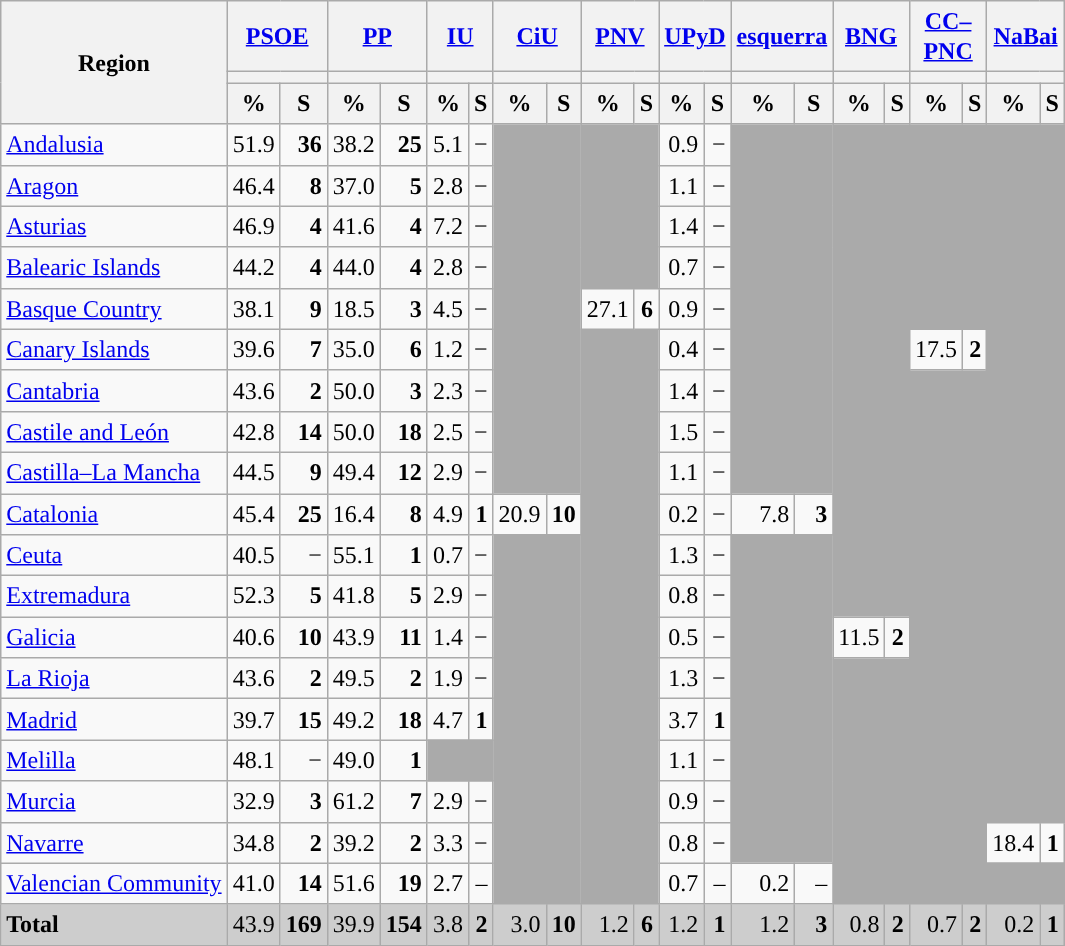<table class="wikitable sortable" style="text-align:right; line-height:20px;">
<tr>
<th rowspan="3">Region</th>
<th colspan="2" width="30px" class="unsortable"><a href='#'>PSOE</a></th>
<th colspan="2" width="30px" class="unsortable"><a href='#'>PP</a></th>
<th colspan="2" width="30px" class="unsortable"><a href='#'>IU</a></th>
<th colspan="2" width="30px" class="unsortable"><a href='#'>CiU</a></th>
<th colspan="2" width="30px" class="unsortable"><a href='#'>PNV</a></th>
<th colspan="2" width="30px" class="unsortable"><a href='#'>UPyD</a></th>
<th colspan="2" width="30px" class="unsortable"><a href='#'>esquerra</a></th>
<th colspan="2" width="30px" class="unsortable"><a href='#'>BNG</a></th>
<th colspan="2" width="30px" class="unsortable"><a href='#'>CC–PNC</a></th>
<th colspan="2" width="30px" class="unsortable"><a href='#'>NaBai</a></th>
</tr>
<tr>
<th colspan="2" style="background:"></th>
<th colspan="2" style="background:"></th>
<th colspan="2" style="background:"></th>
<th colspan="2" style="background:"></th>
<th colspan="2" style="background:"></th>
<th colspan="2" style="background:"></th>
<th colspan="2" style="background:"></th>
<th colspan="2" style="background:"></th>
<th colspan="2" style="background:"></th>
<th colspan="2" style="background:"></th>
</tr>
<tr>
<th data-sort-type="number">%</th>
<th data-sort-type="number">S</th>
<th data-sort-type="number">%</th>
<th data-sort-type="number">S</th>
<th data-sort-type="number">%</th>
<th data-sort-type="number">S</th>
<th data-sort-type="number">%</th>
<th data-sort-type="number">S</th>
<th data-sort-type="number">%</th>
<th data-sort-type="number">S</th>
<th data-sort-type="number">%</th>
<th data-sort-type="number">S</th>
<th data-sort-type="number">%</th>
<th data-sort-type="number">S</th>
<th data-sort-type="number">%</th>
<th data-sort-type="number">S</th>
<th data-sort-type="number">%</th>
<th data-sort-type="number">S</th>
<th data-sort-type="number">%</th>
<th data-sort-type="number">S</th>
</tr>
<tr>
<td align="left"><a href='#'>Andalusia</a></td>
<td style="background:">51.9</td>
<td><strong>36</strong></td>
<td>38.2</td>
<td><strong>25</strong></td>
<td>5.1</td>
<td>−</td>
<td colspan="2" rowspan="9" bgcolor="#AAAAAA"></td>
<td colspan="2" rowspan="4" bgcolor="#AAAAAA"></td>
<td>0.9</td>
<td>−</td>
<td colspan="2" rowspan="9" bgcolor="#AAAAAA"></td>
<td colspan="2" rowspan="12" bgcolor="#AAAAAA"></td>
<td colspan="2" rowspan="5" bgcolor="#AAAAAA"></td>
<td colspan="2" rowspan="17" bgcolor="#AAAAAA"></td>
</tr>
<tr>
<td align="left"><a href='#'>Aragon</a></td>
<td style="background:">46.4</td>
<td><strong>8</strong></td>
<td>37.0</td>
<td><strong>5</strong></td>
<td>2.8</td>
<td>−</td>
<td>1.1</td>
<td>−</td>
</tr>
<tr>
<td align="left"><a href='#'>Asturias</a></td>
<td style="background:">46.9</td>
<td><strong>4</strong></td>
<td>41.6</td>
<td><strong>4</strong></td>
<td>7.2</td>
<td>−</td>
<td>1.4</td>
<td>−</td>
</tr>
<tr>
<td align="left"><a href='#'>Balearic Islands</a></td>
<td style="background:">44.2</td>
<td><strong>4</strong></td>
<td>44.0</td>
<td><strong>4</strong></td>
<td>2.8</td>
<td>−</td>
<td>0.7</td>
<td>−</td>
</tr>
<tr>
<td align="left"><a href='#'>Basque Country</a></td>
<td style="background:">38.1</td>
<td><strong>9</strong></td>
<td>18.5</td>
<td><strong>3</strong></td>
<td>4.5</td>
<td>−</td>
<td>27.1</td>
<td><strong>6</strong></td>
<td>0.9</td>
<td>−</td>
</tr>
<tr>
<td align="left"><a href='#'>Canary Islands</a></td>
<td style="background:">39.6</td>
<td><strong>7</strong></td>
<td>35.0</td>
<td><strong>6</strong></td>
<td>1.2</td>
<td>−</td>
<td colspan="2" rowspan="14" bgcolor="#AAAAAA"></td>
<td>0.4</td>
<td>−</td>
<td>17.5</td>
<td><strong>2</strong></td>
</tr>
<tr>
<td align="left"><a href='#'>Cantabria</a></td>
<td>43.6</td>
<td><strong>2</strong></td>
<td style="background:">50.0</td>
<td><strong>3</strong></td>
<td>2.3</td>
<td>−</td>
<td>1.4</td>
<td>−</td>
<td colspan="2" rowspan="13" bgcolor="#AAAAAA"></td>
</tr>
<tr>
<td align="left"><a href='#'>Castile and León</a></td>
<td>42.8</td>
<td><strong>14</strong></td>
<td style="background:">50.0</td>
<td><strong>18</strong></td>
<td>2.5</td>
<td>−</td>
<td>1.5</td>
<td>−</td>
</tr>
<tr>
<td align="left"><a href='#'>Castilla–La Mancha</a></td>
<td>44.5</td>
<td><strong>9</strong></td>
<td style="background:">49.4</td>
<td><strong>12</strong></td>
<td>2.9</td>
<td>−</td>
<td>1.1</td>
<td>−</td>
</tr>
<tr>
<td align="left"><a href='#'>Catalonia</a></td>
<td style="background:">45.4</td>
<td><strong>25</strong></td>
<td>16.4</td>
<td><strong>8</strong></td>
<td>4.9</td>
<td><strong>1</strong></td>
<td>20.9</td>
<td><strong>10</strong></td>
<td>0.2</td>
<td>−</td>
<td>7.8</td>
<td><strong>3</strong></td>
</tr>
<tr>
<td align="left"><a href='#'>Ceuta</a></td>
<td>40.5</td>
<td>−</td>
<td style="background:">55.1</td>
<td><strong>1</strong></td>
<td>0.7</td>
<td>−</td>
<td colspan="2" rowspan="9" bgcolor="#AAAAAA"></td>
<td>1.3</td>
<td>−</td>
<td colspan="2" rowspan="8" bgcolor="#AAAAAA"></td>
</tr>
<tr>
<td align="left"><a href='#'>Extremadura</a></td>
<td style="background:">52.3</td>
<td><strong>5</strong></td>
<td>41.8</td>
<td><strong>5</strong></td>
<td>2.9</td>
<td>−</td>
<td>0.8</td>
<td>−</td>
</tr>
<tr>
<td align="left"><a href='#'>Galicia</a></td>
<td>40.6</td>
<td><strong>10</strong></td>
<td style="background:">43.9</td>
<td><strong>11</strong></td>
<td>1.4</td>
<td>−</td>
<td>0.5</td>
<td>−</td>
<td>11.5</td>
<td><strong>2</strong></td>
</tr>
<tr>
<td align="left"><a href='#'>La Rioja</a></td>
<td>43.6</td>
<td><strong>2</strong></td>
<td style="background:">49.5</td>
<td><strong>2</strong></td>
<td>1.9</td>
<td>−</td>
<td>1.3</td>
<td>−</td>
<td colspan="2" rowspan="6" bgcolor="#AAAAAA"></td>
</tr>
<tr>
<td align="left"><a href='#'>Madrid</a></td>
<td>39.7</td>
<td><strong>15</strong></td>
<td style="background:">49.2</td>
<td><strong>18</strong></td>
<td>4.7</td>
<td><strong>1</strong></td>
<td>3.7</td>
<td><strong>1</strong></td>
</tr>
<tr>
<td align="left"><a href='#'>Melilla</a></td>
<td>48.1</td>
<td>−</td>
<td style="background:">49.0</td>
<td><strong>1</strong></td>
<td colspan="2" bgcolor="#AAAAAA"></td>
<td>1.1</td>
<td>−</td>
</tr>
<tr>
<td align="left"><a href='#'>Murcia</a></td>
<td>32.9</td>
<td><strong>3</strong></td>
<td style="background:">61.2</td>
<td><strong>7</strong></td>
<td>2.9</td>
<td>−</td>
<td>0.9</td>
<td>−</td>
</tr>
<tr>
<td align="left"><a href='#'>Navarre</a></td>
<td>34.8</td>
<td><strong>2</strong></td>
<td style="background:">39.2</td>
<td><strong>2</strong></td>
<td>3.3</td>
<td>−</td>
<td>0.8</td>
<td>−</td>
<td>18.4</td>
<td><strong>1</strong></td>
</tr>
<tr>
<td align="left"><a href='#'>Valencian Community</a></td>
<td>41.0</td>
<td><strong>14</strong></td>
<td style="background:">51.6</td>
<td><strong>19</strong></td>
<td>2.7</td>
<td>–</td>
<td>0.7</td>
<td>–</td>
<td>0.2</td>
<td>–</td>
<td colspan="2" bgcolor="#AAAAAA"></td>
</tr>
<tr style="background:#CDCDCD;">
<td align="left"><strong>Total</strong></td>
<td style="background:">43.9</td>
<td><strong>169</strong></td>
<td>39.9</td>
<td><strong>154</strong></td>
<td>3.8</td>
<td><strong>2</strong></td>
<td>3.0</td>
<td><strong>10</strong></td>
<td>1.2</td>
<td><strong>6</strong></td>
<td>1.2</td>
<td><strong>1</strong></td>
<td>1.2</td>
<td><strong>3</strong></td>
<td>0.8</td>
<td><strong>2</strong></td>
<td>0.7</td>
<td><strong>2</strong></td>
<td>0.2</td>
<td><strong>1</strong></td>
</tr>
</table>
